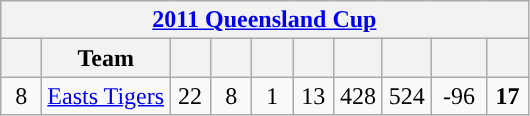<table class="wikitable" style="text-align:center;">
<tr>
<th colspan="11"><a href='#'>2011 Queensland Cup</a></th>
</tr>
<tr>
<th width="20"></th>
<th>Team</th>
<th width="20"></th>
<th width="20"></th>
<th width="20"></th>
<th width="20"></th>
<th width="25"></th>
<th width="25"></th>
<th width="30"></th>
<th width="20"></th>
</tr>
<tr style="background:">
<td>8</td>
<td style="text-align:left;"> <a href='#'>Easts Tigers</a></td>
<td>22</td>
<td>8</td>
<td>1</td>
<td>13</td>
<td>428</td>
<td>524</td>
<td>-96</td>
<td><strong>17</strong></td>
</tr>
</table>
